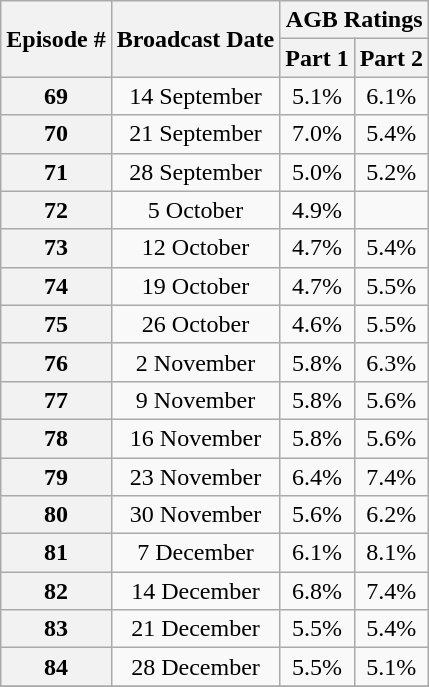<table class=wikitable style=text-align:center>
<tr>
<th rowspan=2>Episode #</th>
<th rowspan=2>Broadcast Date</th>
<th colspan=2>AGB Ratings</th>
</tr>
<tr>
<th>Part 1</th>
<th>Part 2</th>
</tr>
<tr>
<th>69</th>
<td>14 September</td>
<td>5.1%</td>
<td>6.1%</td>
</tr>
<tr>
<th>70</th>
<td>21 September</td>
<td>7.0%</td>
<td>5.4%</td>
</tr>
<tr>
<th>71</th>
<td>28 September</td>
<td>5.0%</td>
<td>5.2%</td>
</tr>
<tr>
<th>72</th>
<td>5 October</td>
<td>4.9%</td>
<td></td>
</tr>
<tr>
<th>73</th>
<td>12 October</td>
<td>4.7%</td>
<td>5.4%</td>
</tr>
<tr>
<th>74</th>
<td>19 October</td>
<td>4.7%</td>
<td>5.5%</td>
</tr>
<tr>
<th>75</th>
<td>26 October</td>
<td>4.6%</td>
<td>5.5%</td>
</tr>
<tr>
<th>76</th>
<td>2 November</td>
<td>5.8%</td>
<td>6.3%</td>
</tr>
<tr>
<th>77</th>
<td>9 November</td>
<td>5.8%</td>
<td>5.6%</td>
</tr>
<tr>
<th>78</th>
<td>16 November</td>
<td>5.8%</td>
<td>5.6%</td>
</tr>
<tr>
<th>79</th>
<td>23 November</td>
<td>6.4%</td>
<td>7.4%</td>
</tr>
<tr>
<th>80</th>
<td>30 November</td>
<td>5.6%</td>
<td>6.2%</td>
</tr>
<tr>
<th>81</th>
<td>7 December</td>
<td>6.1%</td>
<td>8.1%</td>
</tr>
<tr>
<th>82</th>
<td>14 December</td>
<td>6.8%</td>
<td>7.4%</td>
</tr>
<tr>
<th>83</th>
<td>21 December</td>
<td>5.5%</td>
<td>5.4%</td>
</tr>
<tr>
<th>84</th>
<td>28 December</td>
<td>5.5%</td>
<td>5.1%</td>
</tr>
<tr>
</tr>
</table>
